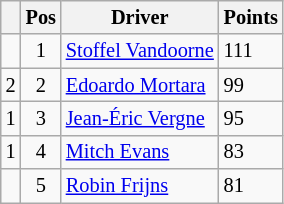<table class="wikitable" style="font-size: 85%;">
<tr>
<th></th>
<th>Pos</th>
<th>Driver</th>
<th>Points</th>
</tr>
<tr>
<td align="left"></td>
<td align="center">1</td>
<td> <a href='#'>Stoffel Vandoorne</a></td>
<td align="left">111</td>
</tr>
<tr>
<td align="left"> 2</td>
<td align="center">2</td>
<td> <a href='#'>Edoardo Mortara</a></td>
<td align="left">99</td>
</tr>
<tr>
<td align="left"> 1</td>
<td align="center">3</td>
<td> <a href='#'>Jean-Éric Vergne</a></td>
<td align="left">95</td>
</tr>
<tr>
<td align="left"> 1</td>
<td align="center">4</td>
<td> <a href='#'>Mitch Evans</a></td>
<td align="left">83</td>
</tr>
<tr>
<td align="left"></td>
<td align="center">5</td>
<td> <a href='#'>Robin Frijns</a></td>
<td align="left">81</td>
</tr>
</table>
